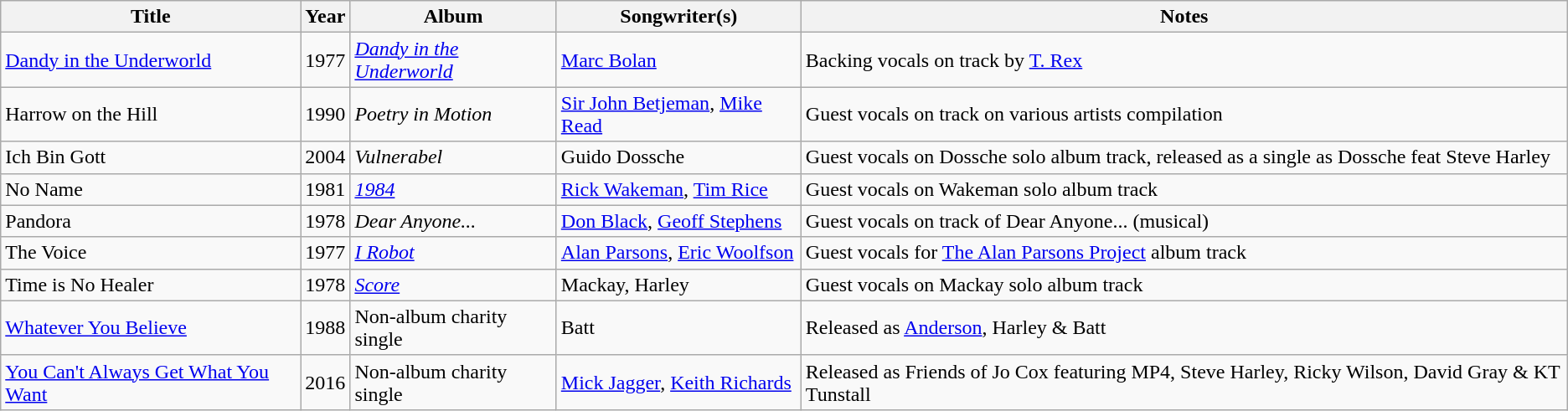<table class="wikitable sortable">
<tr>
<th>Title</th>
<th>Year</th>
<th>Album</th>
<th>Songwriter(s)</th>
<th>Notes</th>
</tr>
<tr>
<td><a href='#'>Dandy in the Underworld</a></td>
<td>1977</td>
<td><em><a href='#'>Dandy in the Underworld</a></em></td>
<td><a href='#'>Marc Bolan</a></td>
<td>Backing vocals on track by <a href='#'>T. Rex</a></td>
</tr>
<tr>
<td>Harrow on the Hill</td>
<td>1990</td>
<td><em>Poetry in Motion</em></td>
<td><a href='#'>Sir John Betjeman</a>, <a href='#'>Mike Read</a></td>
<td>Guest vocals on track on various artists compilation</td>
</tr>
<tr>
<td>Ich Bin Gott</td>
<td>2004</td>
<td><em>Vulnerabel</em></td>
<td>Guido Dossche</td>
<td>Guest vocals on Dossche solo album track, released as a single as Dossche feat Steve Harley</td>
</tr>
<tr>
<td>No Name</td>
<td>1981</td>
<td><em><a href='#'>1984</a></em></td>
<td><a href='#'>Rick Wakeman</a>, <a href='#'>Tim Rice</a></td>
<td>Guest vocals on Wakeman solo album track</td>
</tr>
<tr>
<td>Pandora</td>
<td>1978</td>
<td><em>Dear Anyone...</em></td>
<td><a href='#'>Don Black</a>, <a href='#'>Geoff Stephens</a></td>
<td>Guest vocals on track of Dear Anyone... (musical)</td>
</tr>
<tr>
<td>The Voice</td>
<td>1977</td>
<td><em><a href='#'>I Robot</a></em></td>
<td><a href='#'>Alan Parsons</a>, <a href='#'>Eric Woolfson</a></td>
<td>Guest vocals for <a href='#'>The Alan Parsons Project</a> album track</td>
</tr>
<tr>
<td>Time is No Healer</td>
<td>1978</td>
<td><em><a href='#'>Score</a></em></td>
<td>Mackay, Harley</td>
<td>Guest vocals on Mackay solo album track</td>
</tr>
<tr>
<td><a href='#'>Whatever You Believe</a></td>
<td>1988</td>
<td>Non-album charity single</td>
<td>Batt</td>
<td>Released as <a href='#'>Anderson</a>, Harley & Batt</td>
</tr>
<tr>
<td><a href='#'>You Can't Always Get What You Want</a></td>
<td>2016</td>
<td>Non-album charity single</td>
<td><a href='#'>Mick Jagger</a>, <a href='#'>Keith Richards</a></td>
<td>Released as Friends of Jo Cox featuring MP4, Steve Harley, Ricky Wilson, David Gray & KT Tunstall</td>
</tr>
</table>
